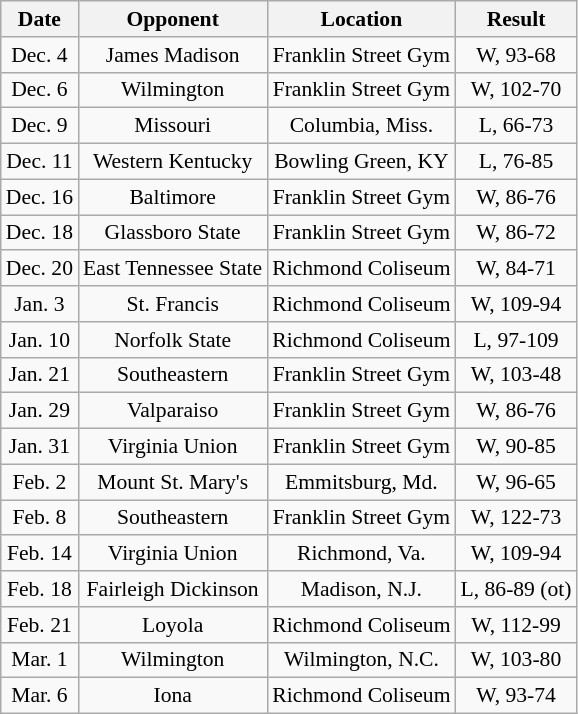<table class="wikitable" style="text-align: center; font-size: 90%;">
<tr>
<th>Date</th>
<th>Opponent</th>
<th>Location</th>
<th>Result</th>
</tr>
<tr>
<td>Dec. 4</td>
<td>James Madison</td>
<td>Franklin Street Gym</td>
<td>W, 93-68</td>
</tr>
<tr>
<td>Dec. 6</td>
<td>Wilmington</td>
<td>Franklin Street Gym</td>
<td>W, 102-70</td>
</tr>
<tr>
<td>Dec. 9</td>
<td>Missouri</td>
<td>Columbia, Miss.</td>
<td>L, 66-73</td>
</tr>
<tr>
<td>Dec. 11</td>
<td>Western Kentucky</td>
<td>Bowling Green, KY</td>
<td>L, 76-85</td>
</tr>
<tr>
<td>Dec. 16</td>
<td>Baltimore</td>
<td>Franklin Street Gym</td>
<td>W, 86-76</td>
</tr>
<tr>
<td>Dec. 18</td>
<td>Glassboro State</td>
<td>Franklin Street Gym</td>
<td>W, 86-72</td>
</tr>
<tr>
<td>Dec. 20</td>
<td>East Tennessee State</td>
<td>Richmond Coliseum</td>
<td>W, 84-71</td>
</tr>
<tr>
<td>Jan. 3</td>
<td>St. Francis</td>
<td>Richmond Coliseum</td>
<td>W, 109-94</td>
</tr>
<tr>
<td>Jan. 10</td>
<td>Norfolk State</td>
<td>Richmond Coliseum</td>
<td>L, 97-109</td>
</tr>
<tr>
<td>Jan. 21</td>
<td>Southeastern</td>
<td>Franklin Street Gym</td>
<td>W, 103-48</td>
</tr>
<tr>
<td>Jan. 29</td>
<td>Valparaiso</td>
<td>Franklin Street Gym</td>
<td>W, 86-76</td>
</tr>
<tr>
<td>Jan. 31</td>
<td>Virginia Union</td>
<td>Franklin Street Gym</td>
<td>W, 90-85</td>
</tr>
<tr>
<td>Feb. 2</td>
<td>Mount St. Mary's</td>
<td>Emmitsburg, Md.</td>
<td>W, 96-65</td>
</tr>
<tr>
<td>Feb. 8</td>
<td>Southeastern</td>
<td>Franklin Street Gym</td>
<td>W, 122-73</td>
</tr>
<tr>
<td>Feb. 14</td>
<td>Virginia Union</td>
<td>Richmond, Va.</td>
<td>W, 109-94</td>
</tr>
<tr>
<td>Feb. 18</td>
<td>Fairleigh Dickinson</td>
<td>Madison, N.J.</td>
<td>L, 86-89 (ot)</td>
</tr>
<tr>
<td>Feb. 21</td>
<td>Loyola</td>
<td>Richmond Coliseum</td>
<td>W, 112-99</td>
</tr>
<tr>
<td>Mar. 1</td>
<td>Wilmington</td>
<td>Wilmington, N.C.</td>
<td>W, 103-80</td>
</tr>
<tr>
<td>Mar. 6</td>
<td>Iona</td>
<td>Richmond Coliseum</td>
<td>W, 93-74</td>
</tr>
</table>
